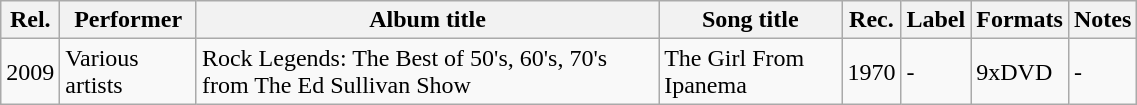<table class="wikitable" style="width:60%;">
<tr>
<th>Rel.</th>
<th>Performer</th>
<th>Album title</th>
<th>Song title</th>
<th>Rec.</th>
<th>Label</th>
<th>Formats</th>
<th>Notes</th>
</tr>
<tr>
<td>2009</td>
<td>Various artists</td>
<td>Rock Legends: The Best of 50's, 60's, 70's from The Ed Sullivan Show</td>
<td>The Girl From Ipanema</td>
<td>1970</td>
<td>-</td>
<td>9xDVD</td>
<td>-</td>
</tr>
</table>
